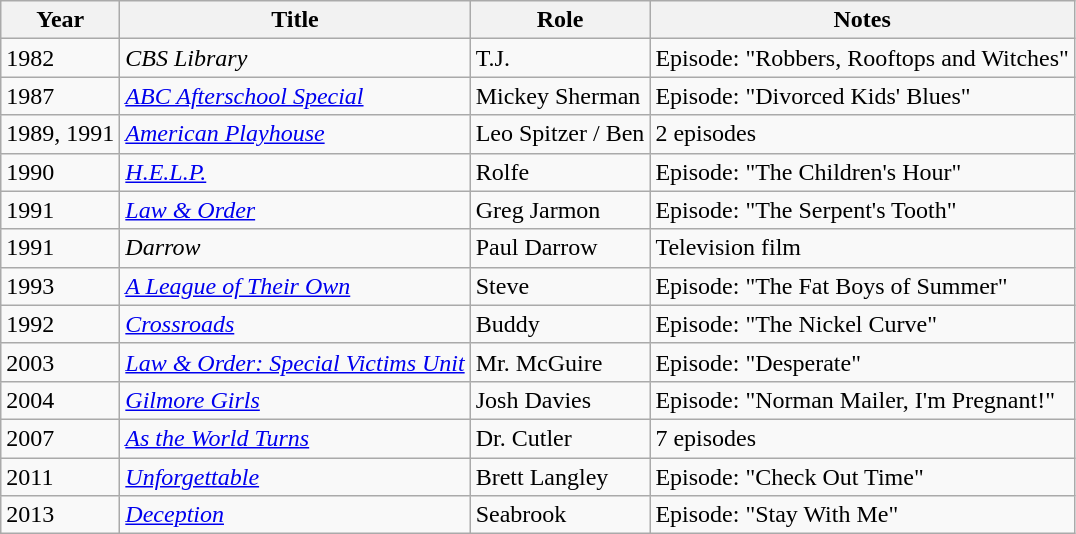<table class="wikitable sortable">
<tr>
<th>Year</th>
<th>Title</th>
<th>Role</th>
<th>Notes</th>
</tr>
<tr>
<td>1982</td>
<td><em>CBS Library</em></td>
<td>T.J.</td>
<td>Episode: "Robbers, Rooftops and Witches"</td>
</tr>
<tr>
<td>1987</td>
<td><em><a href='#'>ABC Afterschool Special</a></em></td>
<td>Mickey Sherman</td>
<td>Episode: "Divorced Kids' Blues"</td>
</tr>
<tr>
<td>1989, 1991</td>
<td><em><a href='#'>American Playhouse</a></em></td>
<td>Leo Spitzer / Ben</td>
<td>2 episodes</td>
</tr>
<tr>
<td>1990</td>
<td><em><a href='#'>H.E.L.P.</a></em></td>
<td>Rolfe</td>
<td>Episode: "The Children's Hour"</td>
</tr>
<tr>
<td>1991</td>
<td><em><a href='#'>Law & Order</a></em></td>
<td>Greg Jarmon</td>
<td>Episode: "The Serpent's Tooth"</td>
</tr>
<tr>
<td>1991</td>
<td><em>Darrow</em></td>
<td>Paul Darrow</td>
<td>Television film</td>
</tr>
<tr>
<td>1993</td>
<td><a href='#'><em>A League of Their Own</em></a></td>
<td>Steve</td>
<td>Episode: "The Fat Boys of Summer"</td>
</tr>
<tr>
<td>1992</td>
<td><a href='#'><em>Crossroads</em></a></td>
<td>Buddy</td>
<td>Episode: "The Nickel Curve"</td>
</tr>
<tr>
<td>2003</td>
<td><em><a href='#'>Law & Order: Special Victims Unit</a></em></td>
<td>Mr. McGuire</td>
<td>Episode: "Desperate"</td>
</tr>
<tr>
<td>2004</td>
<td><em><a href='#'>Gilmore Girls</a></em></td>
<td>Josh Davies</td>
<td>Episode: "Norman Mailer, I'm Pregnant!"</td>
</tr>
<tr>
<td>2007</td>
<td><em><a href='#'>As the World Turns</a></em></td>
<td>Dr. Cutler</td>
<td>7 episodes</td>
</tr>
<tr>
<td>2011</td>
<td><a href='#'><em>Unforgettable</em></a></td>
<td>Brett Langley</td>
<td>Episode: "Check Out Time"</td>
</tr>
<tr>
<td>2013</td>
<td><a href='#'><em>Deception</em></a></td>
<td>Seabrook</td>
<td>Episode: "Stay With Me"</td>
</tr>
</table>
